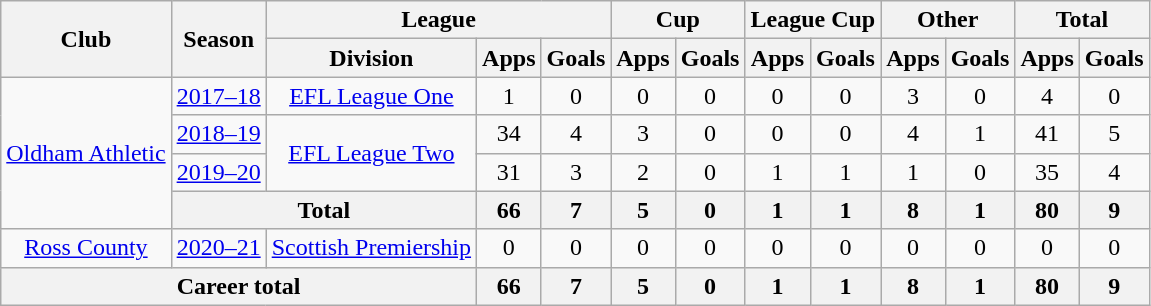<table class="wikitable" style="text-align:center">
<tr>
<th rowspan="2">Club</th>
<th rowspan="2">Season</th>
<th colspan="3">League</th>
<th colspan="2">Cup</th>
<th colspan="2">League Cup</th>
<th colspan="2">Other</th>
<th colspan="2">Total</th>
</tr>
<tr>
<th>Division</th>
<th>Apps</th>
<th>Goals</th>
<th>Apps</th>
<th>Goals</th>
<th>Apps</th>
<th>Goals</th>
<th>Apps</th>
<th>Goals</th>
<th>Apps</th>
<th>Goals</th>
</tr>
<tr>
<td rowspan="4"><a href='#'>Oldham Athletic</a></td>
<td><a href='#'>2017–18</a></td>
<td><a href='#'>EFL League One</a></td>
<td>1</td>
<td>0</td>
<td>0</td>
<td>0</td>
<td>0</td>
<td>0</td>
<td>3</td>
<td>0</td>
<td>4</td>
<td>0</td>
</tr>
<tr>
<td><a href='#'>2018–19</a></td>
<td rowspan=2><a href='#'>EFL League Two</a></td>
<td>34</td>
<td>4</td>
<td>3</td>
<td>0</td>
<td>0</td>
<td>0</td>
<td>4</td>
<td>1</td>
<td>41</td>
<td>5</td>
</tr>
<tr>
<td><a href='#'>2019–20</a></td>
<td>31</td>
<td>3</td>
<td>2</td>
<td>0</td>
<td>1</td>
<td>1</td>
<td>1</td>
<td>0</td>
<td>35</td>
<td>4</td>
</tr>
<tr>
<th colspan="2">Total</th>
<th>66</th>
<th>7</th>
<th>5</th>
<th>0</th>
<th>1</th>
<th>1</th>
<th>8</th>
<th>1</th>
<th>80</th>
<th>9</th>
</tr>
<tr>
<td><a href='#'>Ross County</a></td>
<td><a href='#'>2020–21</a></td>
<td><a href='#'>Scottish Premiership</a></td>
<td>0</td>
<td>0</td>
<td>0</td>
<td>0</td>
<td>0</td>
<td>0</td>
<td>0</td>
<td>0</td>
<td>0</td>
<td>0</td>
</tr>
<tr>
<th colspan=3>Career total</th>
<th>66</th>
<th>7</th>
<th>5</th>
<th>0</th>
<th>1</th>
<th>1</th>
<th>8</th>
<th>1</th>
<th>80</th>
<th>9</th>
</tr>
</table>
